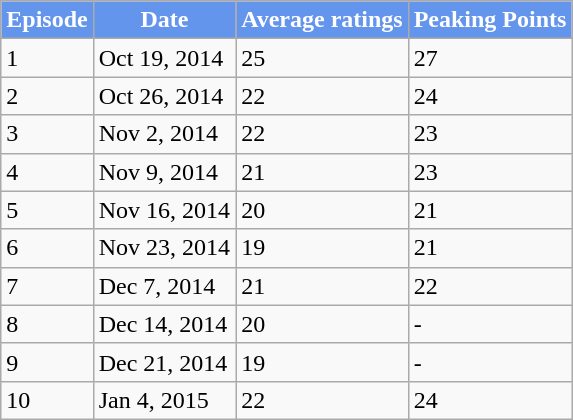<table class="wikitable">
<tr style="background:cornflowerblue; color:white" align="center">
<td><strong>Episode</strong></td>
<td><strong>Date</strong></td>
<td><strong>Average ratings</strong></td>
<td><strong>Peaking Points</strong></td>
</tr>
<tr>
<td>1</td>
<td>Oct 19, 2014</td>
<td>25</td>
<td>27</td>
</tr>
<tr>
<td>2</td>
<td>Oct 26, 2014</td>
<td>22</td>
<td>24</td>
</tr>
<tr>
<td>3</td>
<td>Nov 2, 2014</td>
<td>22</td>
<td>23</td>
</tr>
<tr>
<td>4</td>
<td>Nov 9, 2014</td>
<td>21</td>
<td>23</td>
</tr>
<tr>
<td>5</td>
<td>Nov 16, 2014</td>
<td>20</td>
<td>21</td>
</tr>
<tr>
<td>6</td>
<td>Nov 23, 2014</td>
<td>19</td>
<td>21</td>
</tr>
<tr>
<td>7</td>
<td>Dec 7, 2014</td>
<td>21</td>
<td>22</td>
</tr>
<tr>
<td>8</td>
<td>Dec 14, 2014</td>
<td>20</td>
<td>-</td>
</tr>
<tr>
<td>9</td>
<td>Dec 21, 2014</td>
<td>19</td>
<td>-</td>
</tr>
<tr>
<td>10</td>
<td>Jan 4, 2015</td>
<td>22</td>
<td>24</td>
</tr>
</table>
